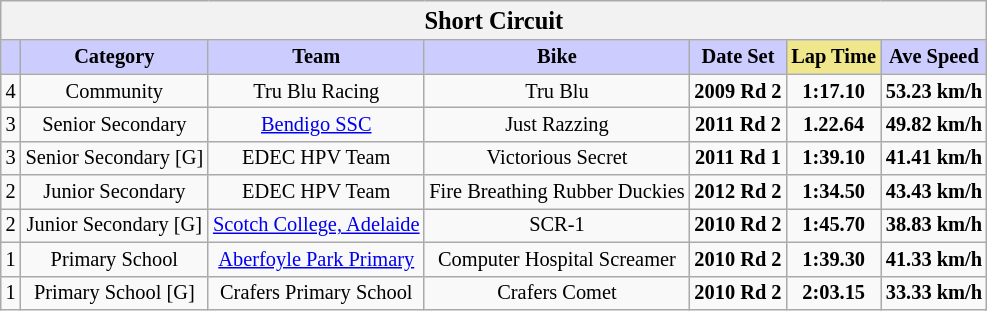<table class="wikitable collapsible collapsed" style="font-size: 85%; text-align:center">
<tr>
<th colspan="7" width="500"><big>Short Circuit</big></th>
</tr>
<tr>
<th style="background:#ccf"></th>
<th style="background:#ccf">Category</th>
<th style="background:#ccf">Team</th>
<th style="background:#ccf">Bike</th>
<th style="background:#ccf">Date Set</th>
<th style="background:#f0e68c">Lap Time</th>
<th style="background:#ccf">Ave Speed</th>
</tr>
<tr>
<td>4</td>
<td>Community</td>
<td> Tru Blu Racing</td>
<td>Tru Blu</td>
<td><strong>2009 Rd 2</strong></td>
<td><strong>1:17.10</strong></td>
<td><strong>53.23 km/h</strong></td>
</tr>
<tr>
<td>3</td>
<td>Senior Secondary</td>
<td> <a href='#'>Bendigo SSC</a></td>
<td>Just Razzing</td>
<td><strong>2011 Rd 2</strong></td>
<td><strong>1.22.64</strong></td>
<td><strong>49.82 km/h</strong></td>
</tr>
<tr>
<td>3</td>
<td>Senior Secondary [G]</td>
<td> EDEC HPV Team</td>
<td>Victorious Secret</td>
<td><strong>2011 Rd 1</strong></td>
<td><strong>1:39.10</strong></td>
<td><strong>41.41 km/h</strong></td>
</tr>
<tr>
<td>2</td>
<td>Junior Secondary</td>
<td> EDEC HPV Team</td>
<td>Fire Breathing Rubber Duckies</td>
<td><strong>2012 Rd 2</strong></td>
<td><strong>1:34.50</strong></td>
<td><strong>43.43 km/h</strong></td>
</tr>
<tr>
<td>2</td>
<td>Junior Secondary [G]</td>
<td> <a href='#'>Scotch College, Adelaide</a></td>
<td>SCR-1</td>
<td><strong>2010 Rd 2</strong></td>
<td><strong>1:45.70</strong></td>
<td><strong>38.83 km/h</strong></td>
</tr>
<tr>
<td>1</td>
<td>Primary School</td>
<td> <a href='#'>Aberfoyle Park Primary</a></td>
<td>Computer Hospital Screamer</td>
<td><strong>2010 Rd 2</strong></td>
<td><strong>1:39.30</strong></td>
<td><strong>41.33 km/h</strong></td>
</tr>
<tr>
<td>1</td>
<td>Primary School [G]</td>
<td> Crafers Primary School</td>
<td>Crafers Comet</td>
<td><strong>2010 Rd 2</strong></td>
<td><strong>2:03.15</strong></td>
<td><strong>33.33 km/h</strong></td>
</tr>
</table>
